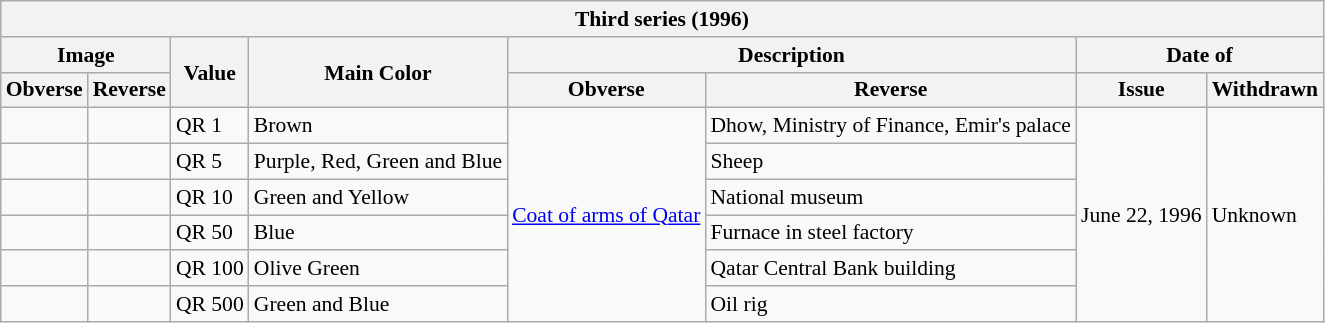<table class="wikitable" style="font-size: 90%">
<tr>
<th colspan=8>Third series (1996)</th>
</tr>
<tr>
<th colspan=2>Image</th>
<th rowspan=2>Value</th>
<th rowspan=2>Main Color</th>
<th colspan=2>Description</th>
<th colspan=2>Date of</th>
</tr>
<tr>
<th>Obverse</th>
<th>Reverse</th>
<th>Obverse</th>
<th>Reverse</th>
<th>Issue</th>
<th>Withdrawn</th>
</tr>
<tr>
<td></td>
<td></td>
<td>QR 1</td>
<td>Brown</td>
<td rowspan=6><a href='#'>Coat of arms of Qatar</a></td>
<td>Dhow, Ministry of Finance, Emir's palace</td>
<td rowspan=6>June 22, 1996</td>
<td rowspan=6>Unknown</td>
</tr>
<tr>
<td></td>
<td></td>
<td>QR 5</td>
<td>Purple, Red, Green and Blue</td>
<td>Sheep</td>
</tr>
<tr>
<td></td>
<td></td>
<td>QR 10</td>
<td>Green and Yellow</td>
<td>National museum</td>
</tr>
<tr>
<td></td>
<td></td>
<td>QR 50</td>
<td>Blue</td>
<td>Furnace in steel factory</td>
</tr>
<tr>
<td></td>
<td></td>
<td>QR 100</td>
<td>Olive Green</td>
<td>Qatar Central Bank building</td>
</tr>
<tr>
<td></td>
<td></td>
<td>QR 500</td>
<td>Green and Blue</td>
<td>Oil rig</td>
</tr>
</table>
